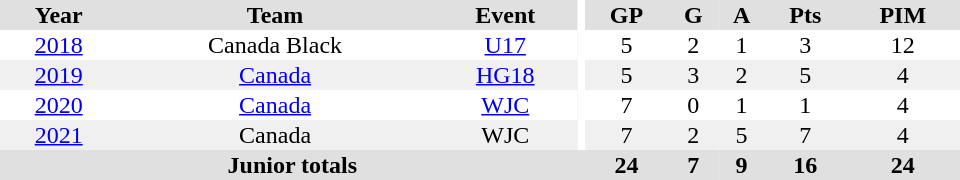<table border="0" cellpadding="1" cellspacing="0" ID="Table3" style="text-align:center; width:40em">
<tr bgcolor="#e0e0e0">
<th>Year</th>
<th>Team</th>
<th>Event</th>
<th rowspan="102" bgcolor="#ffffff"></th>
<th>GP</th>
<th>G</th>
<th>A</th>
<th>Pts</th>
<th>PIM</th>
</tr>
<tr>
<td><a href='#'>2018</a></td>
<td>Canada Black</td>
<td><a href='#'>U17</a></td>
<td>5</td>
<td>2</td>
<td>1</td>
<td>3</td>
<td>12</td>
</tr>
<tr bgcolor="#f0f0f0">
<td><a href='#'>2019</a></td>
<td><a href='#'>Canada</a></td>
<td><a href='#'>HG18</a></td>
<td>5</td>
<td>3</td>
<td>2</td>
<td>5</td>
<td>4</td>
</tr>
<tr>
<td><a href='#'>2020</a></td>
<td><a href='#'>Canada</a></td>
<td><a href='#'>WJC</a></td>
<td>7</td>
<td>0</td>
<td>1</td>
<td>1</td>
<td>4</td>
</tr>
<tr bgcolor="#f0f0f0">
<td><a href='#'>2021</a></td>
<td>Canada</td>
<td>WJC</td>
<td>7</td>
<td>2</td>
<td>5</td>
<td>7</td>
<td>4</td>
</tr>
<tr bgcolor="#e0e0e0">
<th colspan="4">Junior totals</th>
<th>24</th>
<th>7</th>
<th>9</th>
<th>16</th>
<th>24</th>
</tr>
</table>
